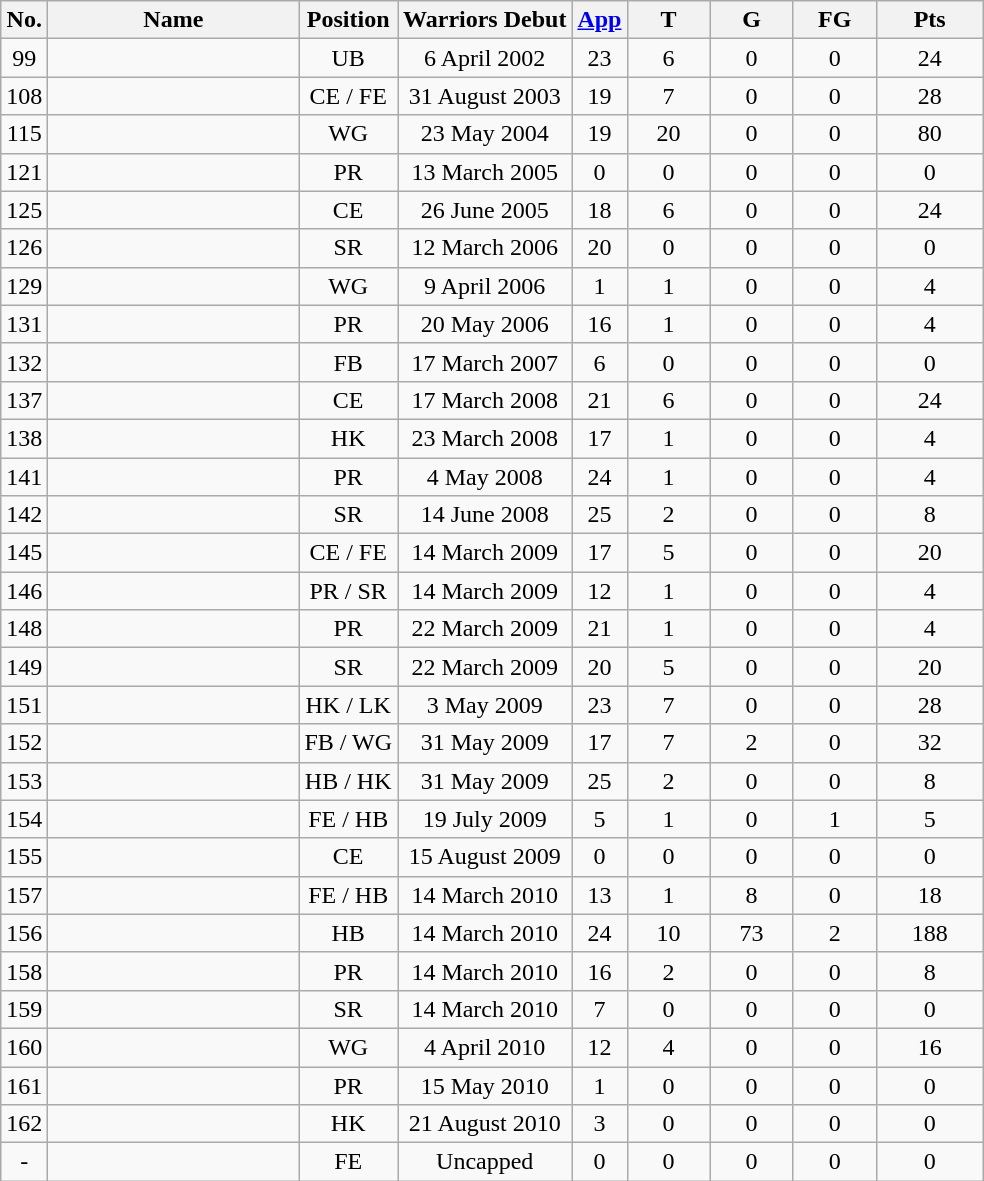<table class="wikitable sortable" style="text-align: center;">
<tr>
<th>No.</th>
<th style="width:10em">Name</th>
<th>Position</th>
<th>Warriors Debut</th>
<th><a href='#'>App</a></th>
<th style="width:3em">T</th>
<th style="width:3em">G</th>
<th style="width:3em">FG</th>
<th style="width:4em">Pts</th>
</tr>
<tr>
<td>99</td>
<td align=left></td>
<td>UB</td>
<td>6 April 2002</td>
<td>23</td>
<td>6</td>
<td>0</td>
<td>0</td>
<td>24</td>
</tr>
<tr>
<td>108</td>
<td align=left></td>
<td>CE / FE</td>
<td>31 August 2003</td>
<td>19</td>
<td>7</td>
<td>0</td>
<td>0</td>
<td>28</td>
</tr>
<tr>
<td>115</td>
<td align=left></td>
<td>WG</td>
<td>23 May 2004</td>
<td>19</td>
<td>20</td>
<td>0</td>
<td>0</td>
<td>80</td>
</tr>
<tr>
<td>121</td>
<td align=left></td>
<td>PR</td>
<td>13 March 2005</td>
<td>0</td>
<td>0</td>
<td>0</td>
<td>0</td>
<td>0</td>
</tr>
<tr>
<td>125</td>
<td align=left></td>
<td>CE</td>
<td>26 June 2005</td>
<td>18</td>
<td>6</td>
<td>0</td>
<td>0</td>
<td>24</td>
</tr>
<tr>
<td>126</td>
<td align=left></td>
<td>SR</td>
<td>12 March 2006</td>
<td>20</td>
<td>0</td>
<td>0</td>
<td>0</td>
<td>0</td>
</tr>
<tr>
<td>129</td>
<td align=left></td>
<td>WG</td>
<td>9 April 2006</td>
<td>1</td>
<td>1</td>
<td>0</td>
<td>0</td>
<td>4</td>
</tr>
<tr>
<td>131</td>
<td align=left></td>
<td>PR</td>
<td>20 May 2006</td>
<td>16</td>
<td>1</td>
<td>0</td>
<td>0</td>
<td>4</td>
</tr>
<tr>
<td>132</td>
<td align=left></td>
<td>FB</td>
<td>17 March 2007</td>
<td>6</td>
<td>0</td>
<td>0</td>
<td>0</td>
<td>0</td>
</tr>
<tr>
<td>137</td>
<td align=left></td>
<td>CE</td>
<td>17 March 2008</td>
<td>21</td>
<td>6</td>
<td>0</td>
<td>0</td>
<td>24</td>
</tr>
<tr>
<td>138</td>
<td align=left></td>
<td>HK</td>
<td>23 March 2008</td>
<td>17</td>
<td>1</td>
<td>0</td>
<td>0</td>
<td>4</td>
</tr>
<tr>
<td>141</td>
<td align=left></td>
<td>PR</td>
<td>4 May 2008</td>
<td>24</td>
<td>1</td>
<td>0</td>
<td>0</td>
<td>4</td>
</tr>
<tr>
<td>142</td>
<td align=left></td>
<td>SR</td>
<td>14 June 2008</td>
<td>25</td>
<td>2</td>
<td>0</td>
<td>0</td>
<td>8</td>
</tr>
<tr>
<td>145</td>
<td align=left></td>
<td>CE / FE</td>
<td>14 March 2009</td>
<td>17</td>
<td>5</td>
<td>0</td>
<td>0</td>
<td>20</td>
</tr>
<tr>
<td>146</td>
<td align=left></td>
<td>PR / SR</td>
<td>14 March 2009</td>
<td>12</td>
<td>1</td>
<td>0</td>
<td>0</td>
<td>4</td>
</tr>
<tr>
<td>148</td>
<td align=left></td>
<td>PR</td>
<td>22 March 2009</td>
<td>21</td>
<td>1</td>
<td>0</td>
<td>0</td>
<td>4</td>
</tr>
<tr>
<td>149</td>
<td align=left></td>
<td>SR</td>
<td>22 March 2009</td>
<td>20</td>
<td>5</td>
<td>0</td>
<td>0</td>
<td>20</td>
</tr>
<tr>
<td>151</td>
<td align=left></td>
<td>HK / LK</td>
<td>3 May 2009</td>
<td>23</td>
<td>7</td>
<td>0</td>
<td>0</td>
<td>28</td>
</tr>
<tr>
<td>152</td>
<td align=left></td>
<td>FB / WG</td>
<td>31 May 2009</td>
<td>17</td>
<td>7</td>
<td>2</td>
<td>0</td>
<td>32</td>
</tr>
<tr>
<td>153</td>
<td align=left></td>
<td>HB / HK</td>
<td>31 May 2009</td>
<td>25</td>
<td>2</td>
<td>0</td>
<td>0</td>
<td>8</td>
</tr>
<tr>
<td>154</td>
<td align=left></td>
<td>FE / HB</td>
<td>19 July 2009</td>
<td>5</td>
<td>1</td>
<td>0</td>
<td>1</td>
<td>5</td>
</tr>
<tr>
<td>155</td>
<td align=left></td>
<td>CE</td>
<td>15 August 2009</td>
<td>0</td>
<td>0</td>
<td>0</td>
<td>0</td>
<td>0</td>
</tr>
<tr>
<td>157</td>
<td align=left></td>
<td>FE / HB</td>
<td>14 March 2010</td>
<td>13</td>
<td>1</td>
<td>8</td>
<td>0</td>
<td>18</td>
</tr>
<tr>
<td>156</td>
<td align=left></td>
<td>HB</td>
<td>14 March 2010</td>
<td>24</td>
<td>10</td>
<td>73</td>
<td>2</td>
<td>188</td>
</tr>
<tr>
<td>158</td>
<td align=left></td>
<td>PR</td>
<td>14 March 2010</td>
<td>16</td>
<td>2</td>
<td>0</td>
<td>0</td>
<td>8</td>
</tr>
<tr>
<td>159</td>
<td align=left></td>
<td>SR</td>
<td>14 March 2010</td>
<td>7</td>
<td>0</td>
<td>0</td>
<td>0</td>
<td>0</td>
</tr>
<tr>
<td>160</td>
<td align=left></td>
<td>WG</td>
<td>4 April 2010</td>
<td>12</td>
<td>4</td>
<td>0</td>
<td>0</td>
<td>16</td>
</tr>
<tr>
<td>161</td>
<td align=left></td>
<td>PR</td>
<td>15 May 2010</td>
<td>1</td>
<td>0</td>
<td>0</td>
<td>0</td>
<td>0</td>
</tr>
<tr>
<td>162</td>
<td align=left></td>
<td>HK</td>
<td>21 August 2010</td>
<td>3</td>
<td>0</td>
<td>0</td>
<td>0</td>
<td>0</td>
</tr>
<tr>
<td>-</td>
<td align=left></td>
<td>FE</td>
<td>Uncapped</td>
<td>0</td>
<td>0</td>
<td>0</td>
<td>0</td>
<td>0</td>
</tr>
</table>
